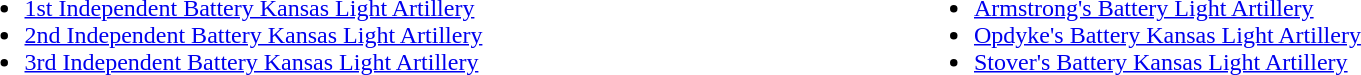<table width="100%" |>
<tr>
<td width="50%"><br><ul><li><a href='#'>1st Independent Battery Kansas Light Artillery</a></li><li><a href='#'>2nd Independent Battery Kansas Light Artillery</a></li><li><a href='#'>3rd Independent Battery Kansas Light Artillery</a></li></ul></td>
<td></td>
<td width="50%"><br><ul><li><a href='#'>Armstrong's Battery Light Artillery</a></li><li><a href='#'>Opdyke's Battery Kansas Light Artillery</a></li><li><a href='#'>Stover's Battery Kansas Light Artillery</a></li></ul></td>
</tr>
</table>
